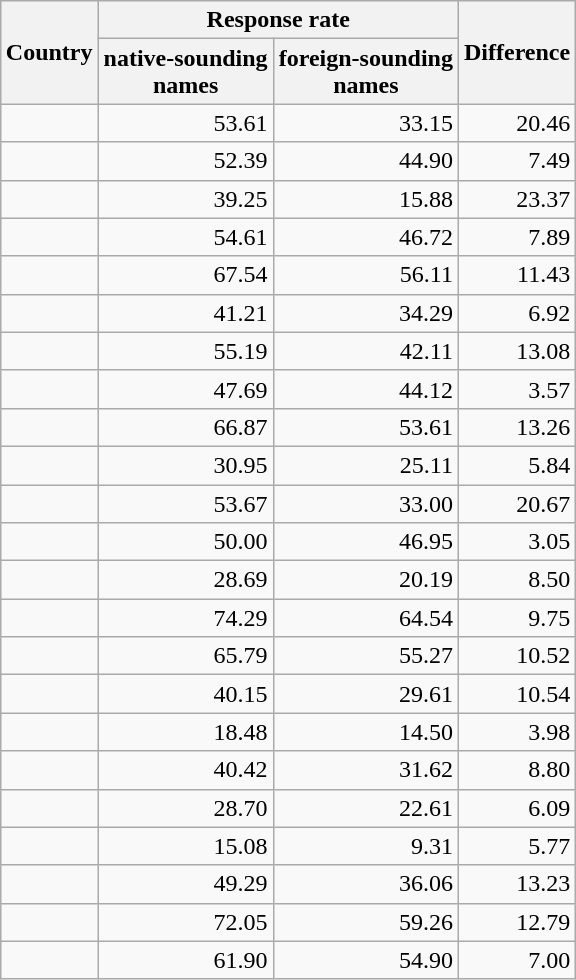<table class="wikitable sortable" style="margin-left:auto;margin-right:auto;text-align: right">
<tr>
<th rowspan="2">Country</th>
<th colspan="2">Response rate</th>
<th rowspan="2">Difference</th>
</tr>
<tr>
<th data-sort-type="number">native-sounding<br> names</th>
<th data-sort-type="number">foreign-sounding<br> names</th>
</tr>
<tr>
<td align="left"></td>
<td>53.61</td>
<td>33.15</td>
<td>20.46</td>
</tr>
<tr>
<td align="left"></td>
<td>52.39</td>
<td>44.90</td>
<td>7.49</td>
</tr>
<tr>
<td align="left"></td>
<td>39.25</td>
<td>15.88</td>
<td>23.37</td>
</tr>
<tr>
<td align="left"></td>
<td>54.61</td>
<td>46.72</td>
<td>7.89</td>
</tr>
<tr>
<td align="left"></td>
<td>67.54</td>
<td>56.11</td>
<td>11.43</td>
</tr>
<tr>
<td align="left"></td>
<td>41.21</td>
<td>34.29</td>
<td>6.92</td>
</tr>
<tr>
<td align="left"></td>
<td>55.19</td>
<td>42.11</td>
<td>13.08</td>
</tr>
<tr>
<td align="left"></td>
<td>47.69</td>
<td>44.12</td>
<td>3.57</td>
</tr>
<tr>
<td align="left"></td>
<td>66.87</td>
<td>53.61</td>
<td>13.26</td>
</tr>
<tr>
<td align="left"></td>
<td>30.95</td>
<td>25.11</td>
<td>5.84</td>
</tr>
<tr>
<td align="left"></td>
<td>53.67</td>
<td>33.00</td>
<td>20.67</td>
</tr>
<tr>
<td align="left"></td>
<td>50.00</td>
<td>46.95</td>
<td>3.05</td>
</tr>
<tr>
<td align="left"></td>
<td>28.69</td>
<td>20.19</td>
<td>8.50</td>
</tr>
<tr>
<td align="left"></td>
<td>74.29</td>
<td>64.54</td>
<td>9.75</td>
</tr>
<tr>
<td align="left"></td>
<td>65.79</td>
<td>55.27</td>
<td>10.52</td>
</tr>
<tr>
<td align="left"></td>
<td>40.15</td>
<td>29.61</td>
<td>10.54</td>
</tr>
<tr>
<td align="left"></td>
<td>18.48</td>
<td>14.50</td>
<td>3.98</td>
</tr>
<tr>
<td align="left"></td>
<td>40.42</td>
<td>31.62</td>
<td>8.80</td>
</tr>
<tr>
<td align="left"></td>
<td>28.70</td>
<td>22.61</td>
<td>6.09</td>
</tr>
<tr>
<td align="left"></td>
<td>15.08</td>
<td>9.31</td>
<td>5.77</td>
</tr>
<tr>
<td align="left"></td>
<td>49.29</td>
<td>36.06</td>
<td>13.23</td>
</tr>
<tr>
<td align="left"></td>
<td>72.05</td>
<td>59.26</td>
<td>12.79</td>
</tr>
<tr>
<td align="left"></td>
<td>61.90</td>
<td>54.90</td>
<td>7.00</td>
</tr>
</table>
